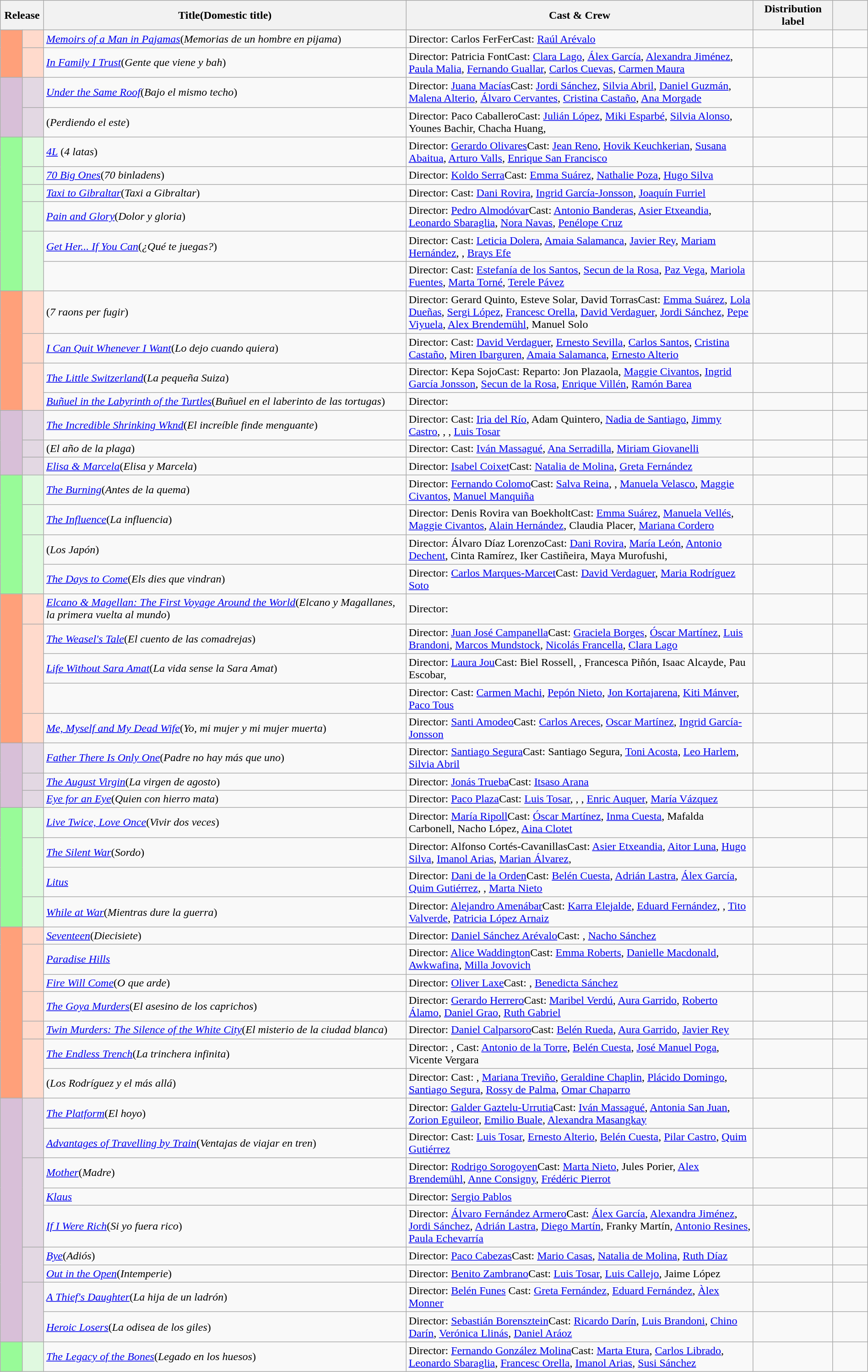<table class="wikitable sortable" style="width:100%;">
<tr>
<th colspan="2" style="width:5%;">Release</th>
<th>Title(Domestic title)</th>
<th style="width:40%;">Cast & Crew</th>
<th>Distribution label</th>
<th style="width:4%;" class="unsortable"></th>
</tr>
<tr>
<td rowspan = "2" bgcolor = "#ffa07a"></td>
<td bgcolor = "#ffdacc"></td>
<td><em><a href='#'>Memoirs of a Man in Pajamas</a></em>(<em>Memorias de un hombre en pijama</em>)</td>
<td>Director: Carlos FerFerCast: <a href='#'>Raúl Arévalo</a></td>
<td></td>
<td></td>
</tr>
<tr>
<td bgcolor = "#ffdacc"></td>
<td><em><a href='#'>In Family I Trust</a></em>(<em>Gente que viene y bah</em>)</td>
<td>Director: Patricia FontCast: <a href='#'>Clara Lago</a>, <a href='#'>Álex García</a>, <a href='#'>Alexandra Jiménez</a>, <a href='#'>Paula Malia</a>, <a href='#'>Fernando Guallar</a>, <a href='#'>Carlos Cuevas</a>, <a href='#'>Carmen Maura</a></td>
<td></td>
<td></td>
</tr>
<tr>
<td rowspan = "2" bgcolor = "#d8bfd8"></td>
<td bgcolor = "#e3d8e3"></td>
<td><em><a href='#'>Under the Same Roof</a></em>(<em>Bajo el mismo techo</em>)</td>
<td>Director: <a href='#'>Juana Macías</a>Cast: <a href='#'>Jordi Sánchez</a>, <a href='#'>Silvia Abril</a>, <a href='#'>Daniel Guzmán</a>, <a href='#'>Malena Alterio</a>, <a href='#'>Álvaro Cervantes</a>, <a href='#'>Cristina Castaño</a>, <a href='#'>Ana Morgade</a></td>
<td></td>
<td></td>
</tr>
<tr>
<td bgcolor = "#e3d8e3"></td>
<td><em></em>(<em>Perdiendo el este</em>)</td>
<td>Director: Paco CaballeroCast: <a href='#'>Julián López</a>, <a href='#'>Miki Esparbé</a>, <a href='#'>Silvia Alonso</a>, Younes Bachir, Chacha Huang, </td>
<td></td>
<td></td>
</tr>
<tr>
<td rowspan = "6" bgcolor = "#98fb98"></td>
<td bgcolor = "#e0f9e0"></td>
<td><em><a href='#'>4L</a></em> (<em>4 latas</em>)</td>
<td>Director: <a href='#'>Gerardo Olivares</a>Cast: <a href='#'>Jean Reno</a>, <a href='#'>Hovik Keuchkerian</a>, <a href='#'>Susana Abaitua</a>, <a href='#'>Arturo Valls</a>, <a href='#'>Enrique San Francisco</a></td>
<td></td>
<td></td>
</tr>
<tr>
<td bgcolor = "#e0f9e0"></td>
<td><em><a href='#'>70 Big Ones</a></em>(<em>70 binladens</em>)</td>
<td>Director: <a href='#'>Koldo Serra</a>Cast: <a href='#'>Emma Suárez</a>, <a href='#'>Nathalie Poza</a>, <a href='#'>Hugo Silva</a></td>
<td></td>
<td></td>
</tr>
<tr>
<td bgcolor = "#e0f9e0"></td>
<td><em><a href='#'>Taxi to Gibraltar</a></em>(<em>Taxi a Gibraltar</em>)</td>
<td>Director: Cast: <a href='#'>Dani Rovira</a>, <a href='#'>Ingrid García-Jonsson</a>, <a href='#'>Joaquín Furriel</a></td>
<td></td>
<td></td>
</tr>
<tr>
<td bgcolor = "#e0f9e0"></td>
<td><em><a href='#'>Pain and Glory</a></em>(<em>Dolor y gloria</em>)</td>
<td>Director: <a href='#'>Pedro Almodóvar</a>Cast: <a href='#'>Antonio Banderas</a>, <a href='#'>Asier Etxeandia</a>, <a href='#'>Leonardo Sbaraglia</a>, <a href='#'>Nora Navas</a>, <a href='#'>Penélope Cruz</a></td>
<td></td>
<td></td>
</tr>
<tr>
<td rowspan = "2" bgcolor = "#e0f9e0"></td>
<td><em><a href='#'>Get Her... If You Can</a></em>(<em>¿Qué te juegas?</em>)</td>
<td>Director: Cast: <a href='#'>Leticia Dolera</a>, <a href='#'>Amaia Salamanca</a>, <a href='#'>Javier Rey</a>, <a href='#'>Mariam Hernández</a>, , <a href='#'>Brays Efe</a></td>
<td></td>
<td></td>
</tr>
<tr>
<td><em></em></td>
<td>Director: Cast: <a href='#'>Estefanía de los Santos</a>, <a href='#'>Secun de la Rosa</a>, <a href='#'>Paz Vega</a>, <a href='#'>Mariola Fuentes</a>, <a href='#'>Marta Torné</a>, <a href='#'>Terele Pávez</a></td>
<td></td>
<td></td>
</tr>
<tr>
<td rowspan = "4" bgcolor = "#ffa07a"></td>
<td bgcolor = "#ffdacc"></td>
<td><em></em>(<em>7 raons per fugir</em>)</td>
<td>Director: Gerard Quinto, Esteve Solar, David TorrasCast: <a href='#'>Emma Suárez</a>, <a href='#'>Lola Dueñas</a>, <a href='#'>Sergi López</a>, <a href='#'>Francesc Orella</a>, <a href='#'>David Verdaguer</a>, <a href='#'>Jordi Sánchez</a>, <a href='#'>Pepe Viyuela</a>, <a href='#'>Alex Brendemühl</a>, Manuel Solo</td>
<td></td>
<td></td>
</tr>
<tr>
<td bgcolor = "#ffdacc"></td>
<td><em><a href='#'>I Can Quit Whenever I Want</a></em>(<em>Lo dejo cuando quiera</em>)</td>
<td>Director: Cast: <a href='#'>David Verdaguer</a>, <a href='#'>Ernesto Sevilla</a>, <a href='#'>Carlos Santos</a>, <a href='#'>Cristina Castaño</a>, <a href='#'>Miren Ibarguren</a>, <a href='#'>Amaia Salamanca</a>, <a href='#'>Ernesto Alterio</a></td>
<td></td>
<td></td>
</tr>
<tr>
<td rowspan = "2" bgcolor = "#ffdacc"></td>
<td><em><a href='#'>The Little Switzerland</a></em>(<em>La pequeña Suiza</em>)</td>
<td>Director: Kepa SojoCast: Reparto: Jon Plazaola, <a href='#'>Maggie Civantos</a>, <a href='#'>Ingrid García Jonsson</a>, <a href='#'>Secun de la Rosa</a>, <a href='#'>Enrique Villén</a>, <a href='#'>Ramón Barea</a></td>
<td></td>
<td></td>
</tr>
<tr>
<td><em><a href='#'>Buñuel in the Labyrinth of the Turtles</a></em>(<em>Buñuel en el laberinto de las tortugas</em>)</td>
<td>Director: </td>
<td></td>
<td></td>
</tr>
<tr>
<td rowspan = "3" bgcolor = "#d8bfd8"></td>
<td bgcolor = "#e3d8e3"></td>
<td><em><a href='#'>The Incredible Shrinking Wknd</a></em>(<em>El increíble finde menguante</em>)</td>
<td>Director: Cast: <a href='#'>Iria del Río</a>, Adam Quintero, <a href='#'>Nadia de Santiago</a>, <a href='#'>Jimmy Castro</a>, , , <a href='#'>Luis Tosar</a></td>
<td></td>
<td></td>
</tr>
<tr>
<td bgcolor = "#e3d8e3"></td>
<td><em></em>(<em>El año de la plaga</em>)</td>
<td>Director: Cast: <a href='#'>Iván Massagué</a>, <a href='#'>Ana Serradilla</a>, <a href='#'>Miriam Giovanelli</a></td>
<td></td>
<td></td>
</tr>
<tr>
<td bgcolor = "#e3d8e3"></td>
<td><em><a href='#'>Elisa & Marcela</a></em>(<em>Elisa y Marcela</em>)</td>
<td>Director: <a href='#'>Isabel Coixet</a>Cast: <a href='#'>Natalia de Molina</a>, <a href='#'>Greta Fernández</a></td>
<td></td>
<td></td>
</tr>
<tr>
<td rowspan = "4" bgcolor = "#98fb98"></td>
<td bgcolor = "#e0f9e0"></td>
<td><em><a href='#'>The Burning</a></em>(<em>Antes de la quema</em>)</td>
<td>Director: <a href='#'>Fernando Colomo</a>Cast: <a href='#'>Salva Reina</a>, , <a href='#'>Manuela Velasco</a>, <a href='#'>Maggie Civantos</a>, <a href='#'>Manuel Manquiña</a></td>
<td></td>
<td></td>
</tr>
<tr>
<td bgcolor = "#e0f9e0"></td>
<td><em><a href='#'>The Influence</a></em>(<em>La influencia</em>)</td>
<td>Director: Denis Rovira van BoekholtCast: <a href='#'>Emma Suárez</a>, <a href='#'>Manuela Vellés</a>, <a href='#'>Maggie Civantos</a>, <a href='#'>Alain Hernández</a>, Claudia Placer, <a href='#'>Mariana Cordero</a></td>
<td></td>
<td></td>
</tr>
<tr>
<td rowspan = "2" bgcolor = "#e0f9e0"></td>
<td><em></em>(<em>Los Japón</em>)</td>
<td>Director: Álvaro Díaz LorenzoCast: <a href='#'>Dani Rovira</a>, <a href='#'>María León</a>, <a href='#'>Antonio Dechent</a>, Cinta Ramírez, Iker Castiñeira, Maya Murofushi, </td>
<td></td>
<td></td>
</tr>
<tr>
<td><em><a href='#'>The Days to Come</a></em>(<em>Els dies que vindran</em>)</td>
<td>Director: <a href='#'>Carlos Marques-Marcet</a>Cast: <a href='#'>David Verdaguer</a>, <a href='#'>Maria Rodríguez Soto</a></td>
<td></td>
<td></td>
</tr>
<tr>
<td rowspan = "5" bgcolor = "#ffa07a"></td>
<td bgcolor = "#ffdacc"></td>
<td><em><a href='#'>Elcano & Magellan: The First Voyage Around the World</a></em>(<em>Elcano y Magallanes, la primera vuelta al mundo</em>)</td>
<td>Director: </td>
<td></td>
<td></td>
</tr>
<tr>
<td rowspan = "3" bgcolor = "#ffdacc"></td>
<td><em><a href='#'>The Weasel's Tale</a></em>(<em>El cuento de las comadrejas</em>)</td>
<td>Director: <a href='#'>Juan José Campanella</a>Cast: <a href='#'>Graciela Borges</a>, <a href='#'>Óscar Martínez</a>, <a href='#'>Luis Brandoni</a>, <a href='#'>Marcos Mundstock</a>, <a href='#'>Nicolás Francella</a>, <a href='#'>Clara Lago</a></td>
<td></td>
<td></td>
</tr>
<tr>
<td><em><a href='#'>Life Without Sara Amat</a></em>(<em>La vida sense la Sara Amat</em>)</td>
<td>Director: <a href='#'>Laura Jou</a>Cast: Biel Rossell, , Francesca Piñón, Isaac Alcayde, Pau Escobar, </td>
<td></td>
<td></td>
</tr>
<tr>
<td><em></em></td>
<td>Director: Cast: <a href='#'>Carmen Machi</a>, <a href='#'>Pepón Nieto</a>, <a href='#'>Jon Kortajarena</a>, <a href='#'>Kiti Mánver</a>, <a href='#'>Paco Tous</a></td>
<td></td>
<td></td>
</tr>
<tr>
<td bgcolor = "#ffdacc"></td>
<td><em><a href='#'>Me, Myself and My Dead Wife</a></em>(<em>Yo, mi mujer y mi mujer muerta</em>)</td>
<td>Director: <a href='#'>Santi Amodeo</a>Cast: <a href='#'>Carlos Areces</a>, <a href='#'>Oscar Martínez</a>, <a href='#'>Ingrid García-Jonsson</a></td>
<td></td>
<td></td>
</tr>
<tr>
<td rowspan = "3" bgcolor = "#d8bfd8"></td>
<td bgcolor = "#e3d8e3"></td>
<td><em><a href='#'>Father There Is Only One</a></em>(<em>Padre no hay más que uno</em>)</td>
<td>Director: <a href='#'>Santiago Segura</a>Cast: Santiago Segura, <a href='#'>Toni Acosta</a>, <a href='#'>Leo Harlem</a>, <a href='#'>Silvia Abril</a></td>
<td></td>
<td></td>
</tr>
<tr>
<td bgcolor = "#e3d8e3"></td>
<td><em><a href='#'>The August Virgin</a></em>(<em>La virgen de agosto</em>)</td>
<td>Director: <a href='#'>Jonás Trueba</a>Cast: <a href='#'>Itsaso Arana</a></td>
<td></td>
<td></td>
</tr>
<tr>
<td bgcolor = "#e3d8e3"></td>
<td><a href='#'><em>Eye for an Eye</em></a>(<em>Quien con hierro mata</em>)</td>
<td>Director: <a href='#'>Paco Plaza</a>Cast: <a href='#'>Luis Tosar</a>, , , <a href='#'>Enric Auquer</a>, <a href='#'>María Vázquez</a></td>
<td></td>
<td></td>
</tr>
<tr>
<td rowspan = "4" bgcolor = "#98fb98"></td>
<td bgcolor = "#e0f9e0"></td>
<td><em><a href='#'>Live Twice, Love Once</a></em>(<em>Vivir dos veces</em>)</td>
<td>Director: <a href='#'>María Ripoll</a>Cast: <a href='#'>Óscar Martínez</a>, <a href='#'>Inma Cuesta</a>, Mafalda Carbonell, Nacho López, <a href='#'>Aina Clotet</a></td>
<td></td>
<td></td>
</tr>
<tr>
<td rowspan = "2" bgcolor = "#e0f9e0"></td>
<td><a href='#'><em>The Silent War</em></a>(<em>Sordo</em>)</td>
<td>Director: Alfonso Cortés-CavanillasCast: <a href='#'>Asier Etxeandia</a>, <a href='#'>Aitor Luna</a>, <a href='#'>Hugo Silva</a>, <a href='#'>Imanol Arias</a>, <a href='#'>Marian Álvarez</a>, </td>
<td></td>
<td></td>
</tr>
<tr>
<td><em><a href='#'>Litus</a></em></td>
<td>Director: <a href='#'>Dani de la Orden</a>Cast: <a href='#'>Belén Cuesta</a>, <a href='#'>Adrián Lastra</a>, <a href='#'>Álex García</a>, <a href='#'>Quim Gutiérrez</a>, , <a href='#'>Marta Nieto</a></td>
<td></td>
<td></td>
</tr>
<tr>
<td bgcolor = "#e0f9e0"></td>
<td><em><a href='#'>While at War</a></em>(<em>Mientras dure la guerra</em>)</td>
<td>Director: <a href='#'>Alejandro Amenábar</a>Cast: <a href='#'>Karra Elejalde</a>, <a href='#'>Eduard Fernández</a>, , <a href='#'>Tito Valverde</a>, <a href='#'>Patricia López Arnaiz</a></td>
<td></td>
<td></td>
</tr>
<tr>
<td rowspan = "7" bgcolor = "#ffa07a"></td>
<td bgcolor = "#ffdacc"></td>
<td><em><a href='#'>Seventeen</a></em>(<em>Diecisiete</em>)</td>
<td>Director: <a href='#'>Daniel Sánchez Arévalo</a>Cast: , <a href='#'>Nacho Sánchez</a></td>
<td></td>
<td></td>
</tr>
<tr>
<td rowspan = "2" bgcolor = "#ffdacc"></td>
<td><em><a href='#'>Paradise Hills</a></em></td>
<td>Director: <a href='#'>Alice Waddington</a>Cast: <a href='#'>Emma Roberts</a>, <a href='#'>Danielle Macdonald</a>, <a href='#'>Awkwafina</a>, <a href='#'>Milla Jovovich</a></td>
<td></td>
<td></td>
</tr>
<tr>
<td><em><a href='#'>Fire Will Come</a></em>(<em>O que arde</em>)</td>
<td>Director: <a href='#'>Oliver Laxe</a>Cast: , <a href='#'>Benedicta Sánchez</a></td>
<td></td>
<td></td>
</tr>
<tr>
<td bgcolor = "#ffdacc"></td>
<td><em><a href='#'>The Goya Murders</a></em>(<em>El asesino de los caprichos</em>)</td>
<td>Director: <a href='#'>Gerardo Herrero</a>Cast: <a href='#'>Maribel Verdú</a>, <a href='#'>Aura Garrido</a>, <a href='#'>Roberto Álamo</a>, <a href='#'>Daniel Grao</a>, <a href='#'>Ruth Gabriel</a></td>
<td></td>
<td></td>
</tr>
<tr>
<td bgcolor = "#ffdacc"></td>
<td><em><a href='#'>Twin Murders: The Silence of the White City</a></em>(<em>El misterio de la ciudad blanca</em>)</td>
<td>Director: <a href='#'>Daniel Calparsoro</a>Cast: <a href='#'>Belén Rueda</a>, <a href='#'>Aura Garrido</a>, <a href='#'>Javier Rey</a></td>
<td></td>
<td></td>
</tr>
<tr>
<td rowspan = "2" bgcolor = "#ffdacc"></td>
<td><em><a href='#'>The Endless Trench</a></em>(<em>La trinchera infinita</em>)</td>
<td>Director: , Cast: <a href='#'>Antonio de la Torre</a>, <a href='#'>Belén Cuesta</a>, <a href='#'>José Manuel Poga</a>, Vicente Vergara</td>
<td></td>
<td></td>
</tr>
<tr>
<td><em></em>(<em>Los Rodríguez y el más allá</em>)</td>
<td>Director: Cast: , <a href='#'>Mariana Treviño</a>, <a href='#'>Geraldine Chaplin</a>, <a href='#'>Plácido Domingo</a>, <a href='#'>Santiago Segura</a>, <a href='#'>Rossy de Palma</a>, <a href='#'>Omar Chaparro</a></td>
<td></td>
<td></td>
</tr>
<tr>
<td rowspan = "9" bgcolor = "#d8bfd8"></td>
<td rowspan = "2" bgcolor = "#e3d8e3"></td>
<td><a href='#'><em>The Platform</em></a>(<em>El hoyo</em>)</td>
<td>Director: <a href='#'>Galder Gaztelu-Urrutia</a>Cast: <a href='#'>Iván Massagué</a>, <a href='#'>Antonia San Juan</a>, <a href='#'>Zorion Eguileor</a>, <a href='#'>Emilio Buale</a>, <a href='#'>Alexandra Masangkay</a></td>
<td></td>
<td></td>
</tr>
<tr>
<td><em><a href='#'>Advantages of Travelling by Train</a></em>(<em>Ventajas de viajar en tren</em>)</td>
<td>Director: Cast: <a href='#'>Luis Tosar</a>, <a href='#'>Ernesto Alterio</a>, <a href='#'>Belén Cuesta</a>, <a href='#'>Pilar Castro</a>, <a href='#'>Quim Gutiérrez</a></td>
<td></td>
<td></td>
</tr>
<tr>
<td rowspan = "3" bgcolor = "#e3d8e3"></td>
<td><em><a href='#'>Mother</a></em>(<em>Madre</em>)</td>
<td>Director: <a href='#'>Rodrigo Sorogoyen</a>Cast: <a href='#'>Marta Nieto</a>, Jules Porier, <a href='#'>Alex Brendemühl</a>, <a href='#'>Anne Consigny</a>, <a href='#'>Frédéric Pierrot</a></td>
<td></td>
<td></td>
</tr>
<tr>
<td><em><a href='#'>Klaus</a></em></td>
<td>Director: <a href='#'>Sergio Pablos</a></td>
<td></td>
<td></td>
</tr>
<tr>
<td><em><a href='#'>If I Were Rich</a></em>(<em>Si yo fuera rico</em>)</td>
<td>Director: <a href='#'>Álvaro Fernández Armero</a>Cast: <a href='#'>Álex García</a>, <a href='#'>Alexandra Jiménez</a>, <a href='#'>Jordi Sánchez</a>, <a href='#'>Adrián Lastra</a>, <a href='#'>Diego Martín</a>, Franky Martín, <a href='#'>Antonio Resines</a>, <a href='#'>Paula Echevarría</a></td>
<td></td>
<td></td>
</tr>
<tr>
<td rowspan = "2" bgcolor = "#e3d8e3"></td>
<td><a href='#'><em>Bye</em></a>(<em>Adiós</em>)</td>
<td>Director: <a href='#'>Paco Cabezas</a>Cast: <a href='#'>Mario Casas</a>, <a href='#'>Natalia de Molina</a>, <a href='#'>Ruth Díaz</a></td>
<td></td>
<td></td>
</tr>
<tr>
<td><em><a href='#'>Out in the Open</a></em>(<em>Intemperie</em>)</td>
<td>Director: <a href='#'>Benito Zambrano</a>Cast: <a href='#'>Luis Tosar</a>, <a href='#'>Luis Callejo</a>, Jaime López</td>
<td></td>
<td></td>
</tr>
<tr>
<td rowspan = "2" bgcolor = "#e3d8e3"></td>
<td><em><a href='#'>A Thief's Daughter</a></em>(<em>La hija de un ladrón</em>)</td>
<td>Director: <a href='#'>Belén Funes</a> Cast: <a href='#'>Greta Fernández</a>, <a href='#'>Eduard Fernández</a>, <a href='#'>Àlex Monner</a></td>
<td></td>
<td></td>
</tr>
<tr>
<td><em><a href='#'>Heroic Losers</a></em>(<em>La odisea de los giles</em>)</td>
<td>Director: <a href='#'>Sebastián Borensztein</a>Cast: <a href='#'>Ricardo Darín</a>, <a href='#'>Luis Brandoni</a>, <a href='#'>Chino Darín</a>, <a href='#'>Verónica Llinás</a>, <a href='#'>Daniel Aráoz</a></td>
<td></td>
<td></td>
</tr>
<tr>
<td rowspan = "1" bgcolor = "#98fb98"></td>
<td bgcolor = "#e0f9e0"></td>
<td><em><a href='#'>The Legacy of the Bones</a></em>(<em>Legado en los huesos</em>)</td>
<td>Director: <a href='#'>Fernando González Molina</a>Cast: <a href='#'>Marta Etura</a>, <a href='#'>Carlos Librado</a>, <a href='#'>Leonardo Sbaraglia</a>, <a href='#'>Francesc Orella</a>, <a href='#'>Imanol Arias</a>, <a href='#'>Susi Sánchez</a></td>
<td></td>
<td></td>
</tr>
</table>
